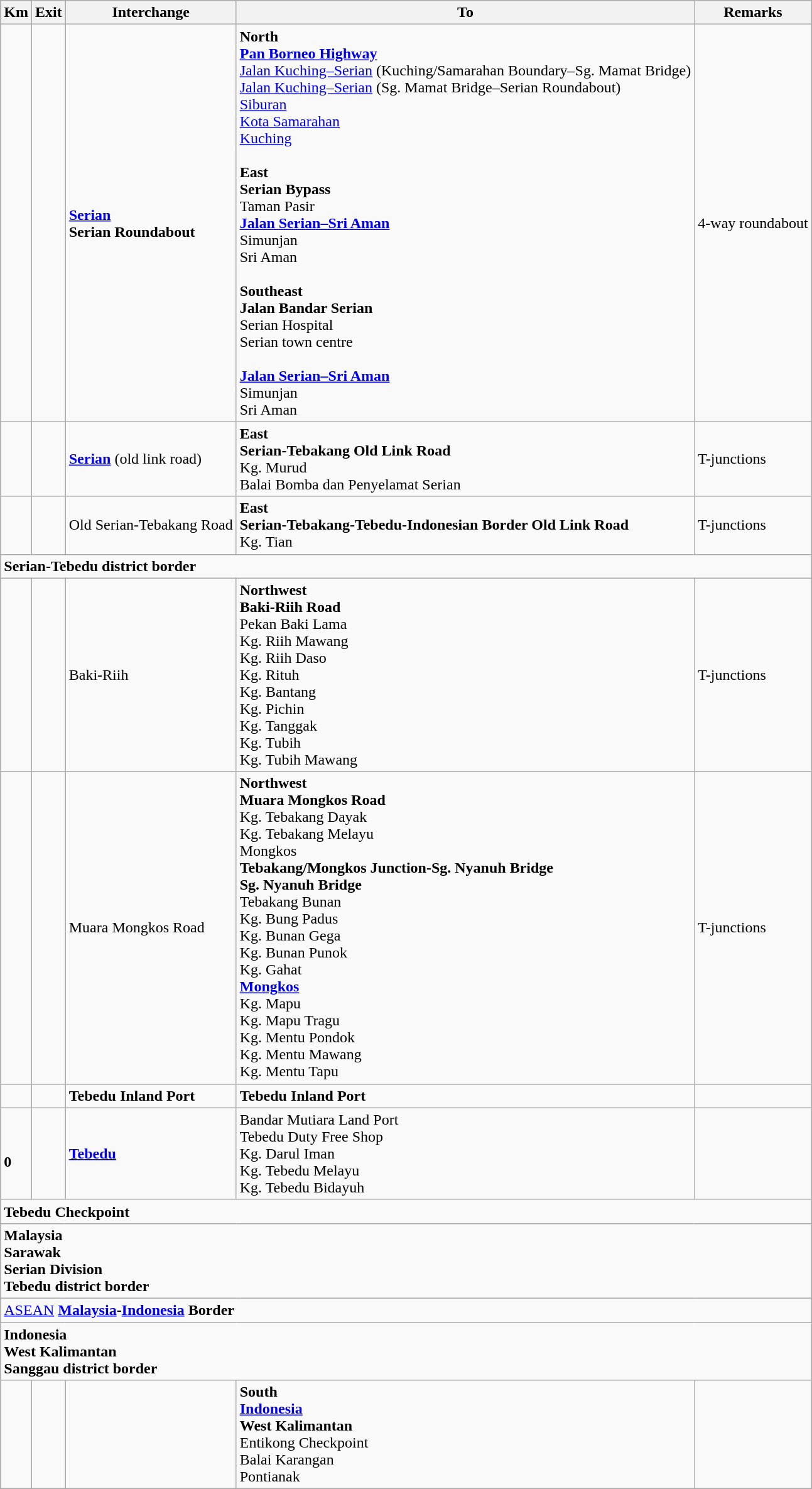<table class="wikitable">
<tr>
<th>Km</th>
<th>Exit</th>
<th>Interchange</th>
<th>To</th>
<th>Remarks</th>
</tr>
<tr>
<td></td>
<td></td>
<td><strong><a href='#'>Serian</a></strong><br><strong>Serian Roundabout</strong></td>
<td><strong><span>North</span></strong><br>  <strong><a href='#'>Pan Borneo Highway</a></strong><br>  <a href='#'>Jalan Kuching–Serian</a> (Kuching/Samarahan Boundary–Sg. Mamat Bridge)<br>  <a href='#'>Jalan Kuching–Serian</a> (Sg. Mamat Bridge–Serian Roundabout)<br><a href='#'>Siburan</a><br><a href='#'>Kota Samarahan</a><br><a href='#'>Kuching</a><br><br><strong><span>East</span></strong><br><strong>Serian Bypass</strong><br>Taman Pasir<br><strong>  <a href='#'>Jalan Serian–Sri Aman</a></strong><br>Simunjan<br>Sri Aman<br><br><strong><span>Southeast</span></strong><br><strong>  Jalan Bandar Serian</strong><br>Serian Hospital <br>Serian town centre<br><br><strong>  <a href='#'>Jalan Serian–Sri Aman</a></strong><br>Simunjan<br>Sri Aman</td>
<td>4-way roundabout</td>
</tr>
<tr>
<td></td>
<td></td>
<td><strong><a href='#'>Serian</a></strong> (old link road)</td>
<td><strong>East</strong><br> <strong>Serian-Tebakang Old Link Road</strong><br>Kg. Murud<br>Balai Bomba dan Penyelamat Serian</td>
<td>T-junctions</td>
</tr>
<tr>
<td></td>
<td></td>
<td>Old Serian-Tebakang Road</td>
<td><strong>East</strong><br> <strong>Serian-Tebakang-Tebedu-Indonesian Border Old Link Road</strong><br>Kg. Tian</td>
<td>T-junctions</td>
</tr>
<tr>
<td style="width:600px" colspan="6" style="text-align:center; background:blue;"><strong><span>Serian-Tebedu district border</span></strong></td>
</tr>
<tr>
<td></td>
<td></td>
<td>Baki-Riih</td>
<td><strong>Northwest</strong><br> <strong>Baki-Riih Road</strong><br>Pekan Baki Lama<br>Kg. Riih Mawang<br>Kg. Riih Daso<br>Kg. Rituh<br>Kg. Bantang<br>Kg. Pichin<br>Kg. Tanggak<br>Kg. Tubih<br>Kg. Tubih Mawang</td>
<td>T-junctions</td>
</tr>
<tr>
<td></td>
<td></td>
<td>Muara Mongkos Road</td>
<td><strong>Northwest</strong><br> <strong>Muara Mongkos Road</strong><br>Kg. Tebakang Dayak<br>Kg. Tebakang Melayu<br>Mongkos<br> <strong>Tebakang/Mongkos Junction-Sg. Nyanuh Bridge</strong><br> <strong>Sg. Nyanuh Bridge</strong><br>Tebakang Bunan<br>Kg. Bung Padus<br>Kg. Bunan Gega<br>Kg. Bunan Punok<br>Kg. Gahat<br><strong><a href='#'>Mongkos</a></strong><br>Kg. Mapu<br>Kg. Mapu Tragu<br>Kg. Mentu Pondok<br>Kg. Mentu Mawang<br>Kg. Mentu Tapu<br></td>
<td>T-junctions</td>
</tr>
<tr>
<td></td>
<td></td>
<td><strong>Tebedu Inland Port</strong></td>
<td><strong>Tebedu Inland Port</strong><br></td>
<td></td>
</tr>
<tr>
<td><br><strong>0</strong></td>
<td></td>
<td><strong><a href='#'>Tebedu</a></strong></td>
<td>Bandar Mutiara Land Port<br>Tebedu Duty Free Shop<br>Kg. Darul Iman<br>Kg. Tebedu Melayu<br>Kg. Tebedu Bidayuh</td>
<td></td>
</tr>
<tr>
<td style="width:600px" colspan="6" style="text-align:center; background:blue;"><strong><span>Tebedu Checkpoint</span></strong><br> </td>
</tr>
<tr>
<td style="width:600px" colspan="6" style="text-align:center; background:blue;"><strong><span>Malaysia<br>Sarawak<br>Serian Division<br>Tebedu district border</span></strong></td>
</tr>
<tr>
<td style="width:600px" colspan="6" style="text-align:center; background:yellow;"><span><a href='#'>ASEAN</a> <strong><a href='#'>Malaysia</a>-<a href='#'>Indonesia</a> Border</strong></span></td>
</tr>
<tr>
<td style="width:600px" colspan="6" style="text-align:center; background:blue;"><strong><span>Indonesia<br>West Kalimantan<br>Sanggau district border</span></strong></td>
</tr>
<tr>
<td></td>
<td></td>
<td></td>
<td><strong>South</strong><br> <strong><a href='#'>Indonesia</a></strong><br><strong>West Kalimantan</strong><br>Entikong Checkpoint<br>Balai Karangan<br>Pontianak</td>
<td></td>
</tr>
<tr>
</tr>
</table>
